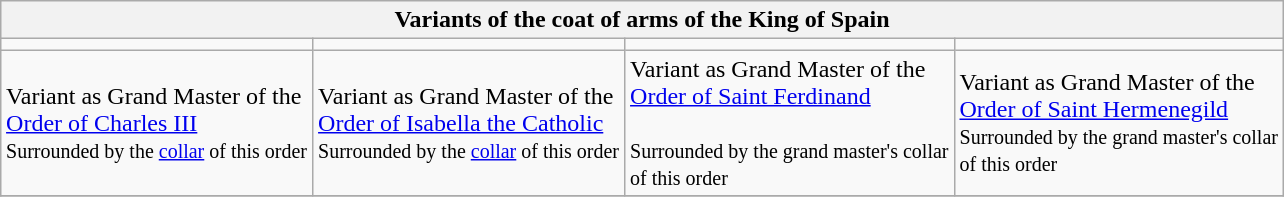<table class="wikitable" style="margin:0 auto">
<tr>
<th colspan=4>Variants of the coat of arms of the King of Spain</th>
</tr>
<tr>
<td></td>
<td></td>
<td></td>
<td></td>
</tr>
<tr>
<td>Variant as Grand Master of the<br><a href='#'>Order of Charles III</a><br><small>Surrounded by the <a href='#'>collar</a> of this order</small></td>
<td>Variant as Grand Master of the<br><a href='#'>Order of Isabella the Catholic</a><br><small>Surrounded by the <a href='#'>collar</a> of this order</small></td>
<td>Variant as Grand Master of the<br><a href='#'>Order of Saint Ferdinand</a><br><br><small>Surrounded by the grand master's collar<br>of this order</small></td>
<td>Variant as Grand Master of the<br><a href='#'>Order of Saint Hermenegild</a><br><small>Surrounded by the grand master's collar<br> of this order</small></td>
</tr>
<tr>
</tr>
</table>
